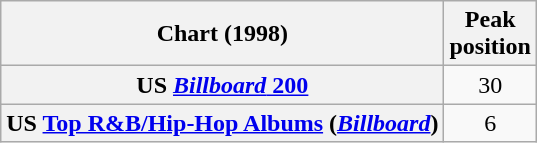<table class="wikitable sortable plainrowheaders" style="text-align:center">
<tr>
<th scope="col">Chart (1998)</th>
<th scope="col">Peak<br> position</th>
</tr>
<tr>
<th scope="row">US <a href='#'><em>Billboard</em> 200</a></th>
<td>30</td>
</tr>
<tr>
<th scope="row">US <a href='#'>Top R&B/Hip-Hop Albums</a> (<em><a href='#'>Billboard</a></em>)</th>
<td>6</td>
</tr>
</table>
